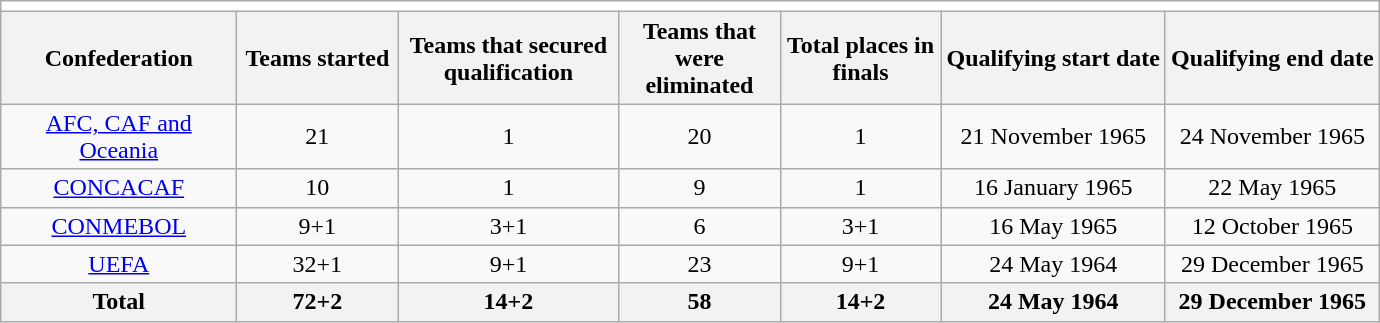<table class="wikitable" style="text-align: center;">
<tr>
<td colspan=9 bgcolor=white></td>
</tr>
<tr>
<th width=150>Confederation</th>
<th width=100>Teams started</th>
<th width=140>Teams that secured qualification</th>
<th width=100>Teams that were eliminated</th>
<th width=100>Total places in finals</th>
<th>Qualifying start date</th>
<th>Qualifying end date</th>
</tr>
<tr>
<td><a href='#'>AFC, CAF and Oceania</a></td>
<td>21</td>
<td>1</td>
<td>20</td>
<td>1</td>
<td>21 November 1965</td>
<td>24 November 1965</td>
</tr>
<tr>
<td><a href='#'>CONCACAF</a></td>
<td>10</td>
<td>1</td>
<td>9</td>
<td>1</td>
<td>16 January 1965</td>
<td>22 May 1965</td>
</tr>
<tr>
<td><a href='#'>CONMEBOL</a></td>
<td>9+1</td>
<td>3+1</td>
<td>6</td>
<td>3+1</td>
<td>16 May 1965</td>
<td>12 October 1965</td>
</tr>
<tr>
<td><a href='#'>UEFA</a></td>
<td>32+1</td>
<td>9+1</td>
<td>23</td>
<td>9+1</td>
<td>24 May 1964</td>
<td>29 December 1965</td>
</tr>
<tr>
<th>Total</th>
<th>72+2</th>
<th>14+2</th>
<th>58</th>
<th>14+2</th>
<th>24 May 1964</th>
<th>29 December 1965</th>
</tr>
</table>
